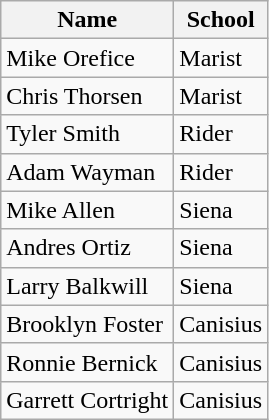<table class=wikitable>
<tr>
<th>Name</th>
<th>School</th>
</tr>
<tr>
<td>Mike Orefice</td>
<td>Marist</td>
</tr>
<tr>
<td>Chris Thorsen</td>
<td>Marist</td>
</tr>
<tr>
<td>Tyler Smith</td>
<td>Rider</td>
</tr>
<tr>
<td>Adam Wayman</td>
<td>Rider</td>
</tr>
<tr>
<td>Mike Allen</td>
<td>Siena</td>
</tr>
<tr>
<td>Andres Ortiz</td>
<td>Siena</td>
</tr>
<tr>
<td>Larry Balkwill</td>
<td>Siena</td>
</tr>
<tr>
<td>Brooklyn Foster</td>
<td>Canisius</td>
</tr>
<tr>
<td>Ronnie Bernick</td>
<td>Canisius</td>
</tr>
<tr>
<td>Garrett Cortright</td>
<td>Canisius</td>
</tr>
</table>
